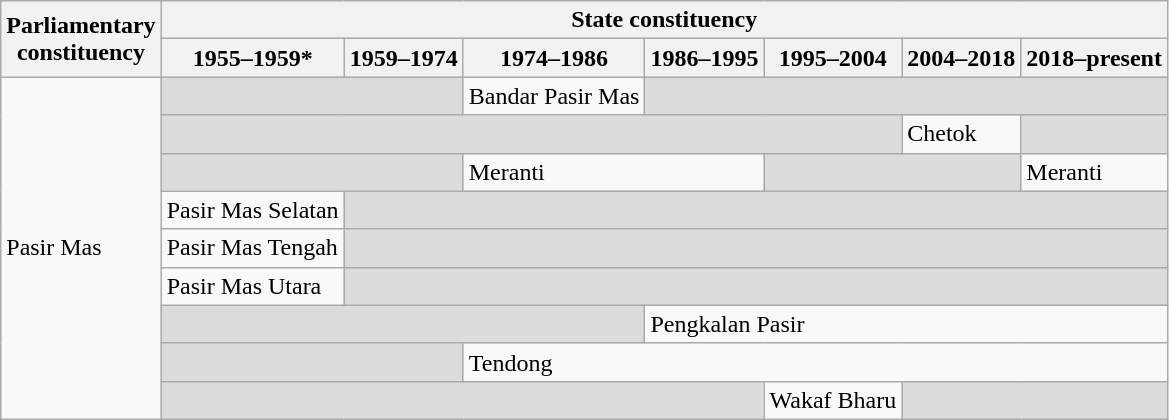<table class="wikitable">
<tr>
<th rowspan="2">Parliamentary<br>constituency</th>
<th colspan="7">State constituency</th>
</tr>
<tr>
<th>1955–1959*</th>
<th>1959–1974</th>
<th>1974–1986</th>
<th>1986–1995</th>
<th>1995–2004</th>
<th>2004–2018</th>
<th>2018–present</th>
</tr>
<tr>
<td rowspan="9">Pasir Mas</td>
<td colspan="2" bgcolor="dcdcdc"></td>
<td>Bandar Pasir Mas</td>
<td colspan="4" bgcolor="dcdcdc"></td>
</tr>
<tr>
<td colspan="5" bgcolor="dcdcdc"></td>
<td>Chetok</td>
<td bgcolor="dcdcdc"></td>
</tr>
<tr>
<td colspan="2" bgcolor="dcdcdc"></td>
<td colspan="2">Meranti</td>
<td colspan="2" bgcolor="dcdcdc"></td>
<td>Meranti</td>
</tr>
<tr>
<td>Pasir Mas Selatan</td>
<td colspan="6" bgcolor="dcdcdc"></td>
</tr>
<tr>
<td>Pasir Mas Tengah</td>
<td colspan="6" bgcolor="dcdcdc"></td>
</tr>
<tr>
<td>Pasir Mas Utara</td>
<td colspan="6" bgcolor="dcdcdc"></td>
</tr>
<tr>
<td colspan="3" bgcolor="dcdcdc"></td>
<td colspan="4">Pengkalan Pasir</td>
</tr>
<tr>
<td colspan="2" bgcolor="dcdcdc"></td>
<td colspan="5">Tendong</td>
</tr>
<tr>
<td colspan="4" bgcolor="dcdcdc"></td>
<td>Wakaf Bharu</td>
<td colspan="2" bgcolor="dcdcdc"></td>
</tr>
</table>
